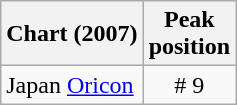<table class="wikitable">
<tr>
<th>Chart (2007)</th>
<th>Peak<br>position</th>
</tr>
<tr>
<td>Japan <a href='#'>Oricon</a></td>
<td align="center"># 9</td>
</tr>
</table>
